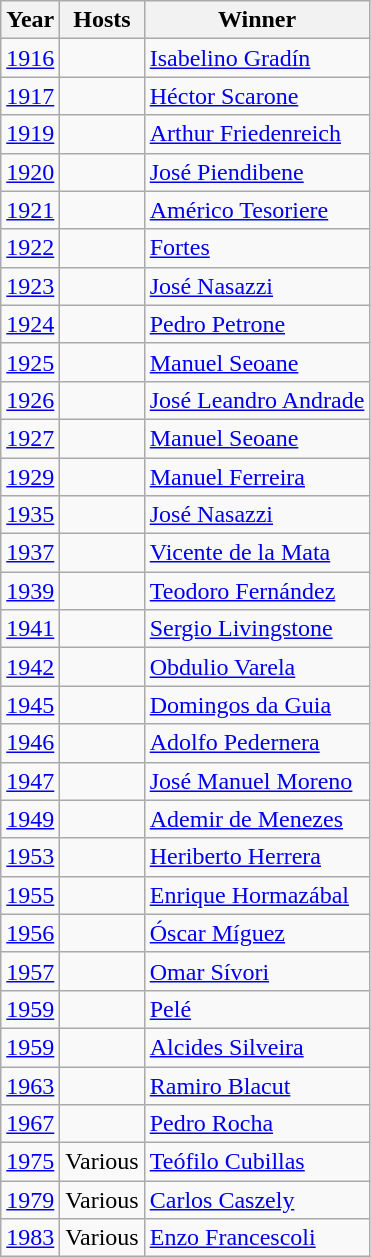<table class=wikitable>
<tr>
<th>Year</th>
<th>Hosts</th>
<th>Winner</th>
</tr>
<tr>
<td><a href='#'>1916</a></td>
<td></td>
<td> <a href='#'>Isabelino Gradín</a></td>
</tr>
<tr>
<td><a href='#'>1917</a></td>
<td></td>
<td> <a href='#'>Héctor Scarone</a></td>
</tr>
<tr>
<td><a href='#'>1919</a></td>
<td></td>
<td> <a href='#'>Arthur Friedenreich</a></td>
</tr>
<tr>
<td><a href='#'>1920</a></td>
<td></td>
<td> <a href='#'>José Piendibene</a></td>
</tr>
<tr>
<td><a href='#'>1921</a></td>
<td></td>
<td> <a href='#'>Américo Tesoriere</a></td>
</tr>
<tr>
<td><a href='#'>1922</a></td>
<td></td>
<td> <a href='#'>Fortes</a></td>
</tr>
<tr>
<td><a href='#'>1923</a></td>
<td></td>
<td> <a href='#'>José Nasazzi</a></td>
</tr>
<tr>
<td><a href='#'>1924</a></td>
<td></td>
<td> <a href='#'>Pedro Petrone</a></td>
</tr>
<tr>
<td><a href='#'>1925</a></td>
<td></td>
<td> <a href='#'>Manuel Seoane</a></td>
</tr>
<tr>
<td><a href='#'>1926</a></td>
<td></td>
<td> <a href='#'>José Leandro Andrade</a></td>
</tr>
<tr>
<td><a href='#'>1927</a></td>
<td></td>
<td> <a href='#'>Manuel Seoane</a></td>
</tr>
<tr>
<td><a href='#'>1929</a></td>
<td></td>
<td> <a href='#'>Manuel Ferreira</a></td>
</tr>
<tr>
<td><a href='#'>1935</a></td>
<td></td>
<td> <a href='#'>José Nasazzi</a></td>
</tr>
<tr>
<td><a href='#'>1937</a></td>
<td></td>
<td> <a href='#'>Vicente de la Mata</a></td>
</tr>
<tr>
<td><a href='#'>1939</a></td>
<td></td>
<td> <a href='#'>Teodoro Fernández</a></td>
</tr>
<tr>
<td><a href='#'>1941</a></td>
<td></td>
<td> <a href='#'>Sergio Livingstone</a></td>
</tr>
<tr>
<td><a href='#'>1942</a></td>
<td></td>
<td> <a href='#'>Obdulio Varela</a></td>
</tr>
<tr>
<td><a href='#'>1945</a></td>
<td></td>
<td> <a href='#'>Domingos da Guia</a></td>
</tr>
<tr>
<td><a href='#'>1946</a></td>
<td></td>
<td> <a href='#'>Adolfo Pedernera</a></td>
</tr>
<tr>
<td><a href='#'>1947</a></td>
<td></td>
<td> <a href='#'>José Manuel Moreno</a></td>
</tr>
<tr>
<td><a href='#'>1949</a></td>
<td></td>
<td> <a href='#'>Ademir de Menezes</a></td>
</tr>
<tr>
<td><a href='#'>1953</a></td>
<td></td>
<td> <a href='#'>Heriberto Herrera</a></td>
</tr>
<tr>
<td><a href='#'>1955</a></td>
<td></td>
<td> <a href='#'>Enrique Hormazábal</a></td>
</tr>
<tr>
<td><a href='#'>1956</a></td>
<td></td>
<td> <a href='#'>Óscar Míguez</a></td>
</tr>
<tr>
<td><a href='#'>1957</a></td>
<td></td>
<td> <a href='#'>Omar Sívori</a></td>
</tr>
<tr>
<td><a href='#'>1959</a></td>
<td></td>
<td> <a href='#'>Pelé</a></td>
</tr>
<tr>
<td><a href='#'>1959</a></td>
<td></td>
<td> <a href='#'>Alcides Silveira</a></td>
</tr>
<tr>
<td><a href='#'>1963</a></td>
<td></td>
<td> <a href='#'>Ramiro Blacut</a></td>
</tr>
<tr>
<td><a href='#'>1967</a></td>
<td></td>
<td> <a href='#'>Pedro Rocha</a></td>
</tr>
<tr>
<td><a href='#'>1975</a></td>
<td>Various</td>
<td> <a href='#'>Teófilo Cubillas</a></td>
</tr>
<tr>
<td><a href='#'>1979</a></td>
<td>Various</td>
<td> <a href='#'>Carlos Caszely</a></td>
</tr>
<tr>
<td><a href='#'>1983</a></td>
<td>Various</td>
<td> <a href='#'>Enzo Francescoli</a></td>
</tr>
</table>
